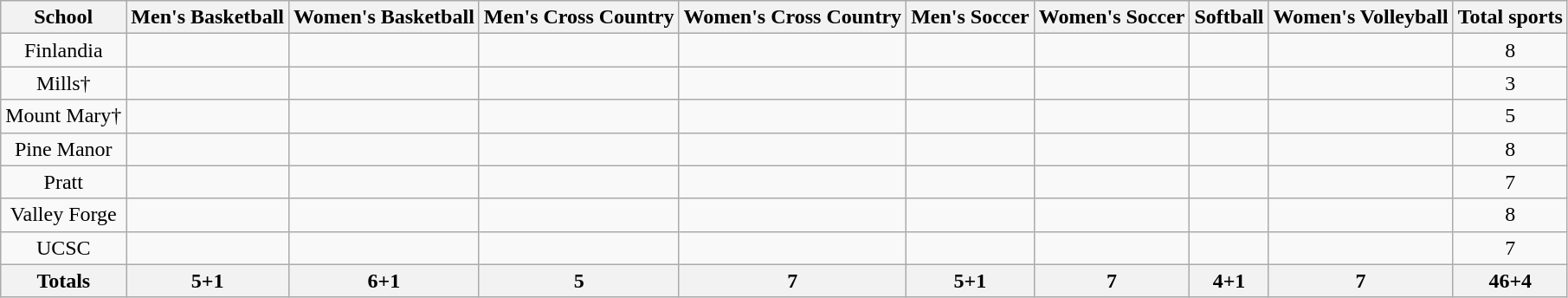<table class="wikitable" style="text-align:center;">
<tr>
<th>School</th>
<th>Men's Basketball</th>
<th>Women's Basketball</th>
<th>Men's Cross Country</th>
<th>Women's Cross Country</th>
<th>Men's Soccer</th>
<th>Women's Soccer</th>
<th>Softball</th>
<th>Women's Volleyball</th>
<th>Total sports</th>
</tr>
<tr>
<td>Finlandia</td>
<td></td>
<td></td>
<td></td>
<td></td>
<td></td>
<td></td>
<td></td>
<td></td>
<td>8</td>
</tr>
<tr>
<td>Mills†</td>
<td></td>
<td></td>
<td></td>
<td></td>
<td></td>
<td></td>
<td></td>
<td></td>
<td>3</td>
</tr>
<tr>
<td>Mount Mary†</td>
<td></td>
<td></td>
<td></td>
<td></td>
<td></td>
<td></td>
<td></td>
<td></td>
<td>5</td>
</tr>
<tr>
<td>Pine Manor</td>
<td></td>
<td></td>
<td></td>
<td></td>
<td></td>
<td></td>
<td></td>
<td></td>
<td>8</td>
</tr>
<tr>
<td>Pratt</td>
<td></td>
<td></td>
<td></td>
<td></td>
<td></td>
<td></td>
<td></td>
<td></td>
<td>7</td>
</tr>
<tr>
<td>Valley Forge</td>
<td></td>
<td></td>
<td></td>
<td></td>
<td></td>
<td></td>
<td></td>
<td></td>
<td>8</td>
</tr>
<tr>
<td>UCSC</td>
<td></td>
<td></td>
<td></td>
<td></td>
<td></td>
<td></td>
<td></td>
<td></td>
<td>7</td>
</tr>
<tr>
<th>Totals</th>
<th>5+1</th>
<th>6+1</th>
<th>5</th>
<th>7</th>
<th>5+1</th>
<th>7</th>
<th>4+1</th>
<th>7</th>
<th>46+4</th>
</tr>
</table>
